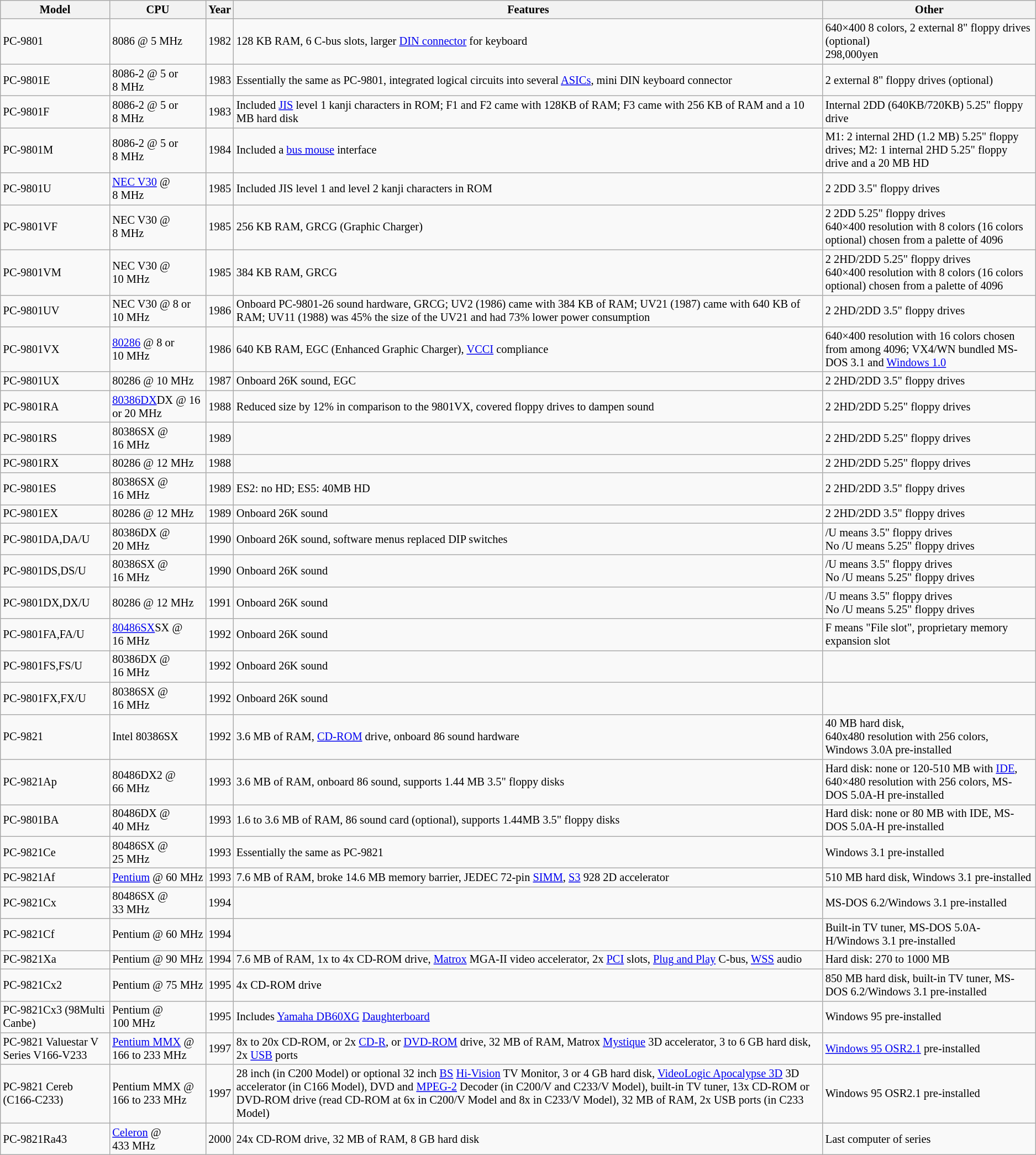<table class="wikitable sortable" style="font-size: 85%;">
<tr>
<th>Model</th>
<th>CPU</th>
<th>Year</th>
<th>Features</th>
<th>Other</th>
</tr>
<tr>
<td>PC-9801</td>
<td>8086 @ 5 MHz</td>
<td>1982</td>
<td>128 KB RAM, 6 C-bus slots, larger <a href='#'>DIN connector</a> for keyboard</td>
<td>640×400 8 colors, 2 external 8" floppy drives (optional)<br>298,000yen</td>
</tr>
<tr>
<td>PC-9801E</td>
<td>8086-2 @ 5 or 8 MHz</td>
<td>1983</td>
<td>Essentially the same as PC-9801, integrated logical circuits into several <a href='#'>ASICs</a>, mini DIN keyboard connector</td>
<td>2 external 8" floppy drives (optional)</td>
</tr>
<tr>
<td>PC-9801F</td>
<td>8086-2 @ 5 or 8 MHz</td>
<td>1983</td>
<td>Included <a href='#'>JIS</a> level 1 kanji characters in ROM; F1 and F2 came with 128KB of RAM; F3 came with 256 KB of RAM and a 10 MB hard disk</td>
<td>Internal 2DD (640KB/720KB) 5.25" floppy drive</td>
</tr>
<tr>
<td>PC-9801M</td>
<td>8086-2 @ 5 or 8 MHz</td>
<td>1984</td>
<td>Included a <a href='#'>bus mouse</a> interface</td>
<td>M1: 2 internal 2HD (1.2 MB) 5.25" floppy drives; M2: 1 internal 2HD 5.25" floppy drive and a 20 MB HD</td>
</tr>
<tr>
<td>PC-9801U</td>
<td><a href='#'>NEC V30</a> @ 8 MHz</td>
<td>1985</td>
<td>Included JIS level 1 and level 2 kanji characters in ROM</td>
<td>2 2DD 3.5" floppy drives</td>
</tr>
<tr>
<td>PC-9801VF</td>
<td>NEC V30 @ 8 MHz</td>
<td>1985</td>
<td>256 KB RAM, GRCG (Graphic Charger)</td>
<td>2 2DD 5.25" floppy drives <br> 640×400 resolution with 8 colors (16 colors optional) chosen from a palette of 4096</td>
</tr>
<tr>
<td>PC-9801VM</td>
<td>NEC V30 @ 10 MHz</td>
<td>1985</td>
<td>384 KB RAM, GRCG</td>
<td>2 2HD/2DD 5.25" floppy drives <br> 640×400 resolution with 8 colors (16 colors optional) chosen from a palette of 4096</td>
</tr>
<tr>
<td>PC-9801UV</td>
<td>NEC V30 @ 8 or 10 MHz</td>
<td>1986</td>
<td>Onboard PC-9801-26 sound hardware, GRCG; UV2 (1986) came with 384 KB of RAM; UV21 (1987) came with 640 KB of RAM; UV11 (1988) was 45% the size of the UV21 and had 73% lower power consumption</td>
<td>2 2HD/2DD 3.5" floppy drives</td>
</tr>
<tr>
<td>PC-9801VX</td>
<td><a href='#'>80286</a> @ 8 or 10 MHz</td>
<td>1986</td>
<td>640 KB RAM, EGC (Enhanced Graphic Charger), <a href='#'>VCCI</a> compliance</td>
<td>640×400 resolution with 16 colors chosen from among 4096; VX4/WN bundled MS-DOS 3.1 and <a href='#'>Windows 1.0</a></td>
</tr>
<tr>
<td>PC-9801UX</td>
<td>80286 @ 10 MHz</td>
<td>1987</td>
<td>Onboard 26K sound, EGC</td>
<td>2 2HD/2DD 3.5" floppy drives</td>
</tr>
<tr>
<td>PC-9801RA</td>
<td><a href='#'>80386DX</a>DX @ 16 or 20 MHz</td>
<td>1988</td>
<td>Reduced size by 12% in comparison to the 9801VX, covered floppy drives to dampen sound</td>
<td>2 2HD/2DD 5.25" floppy drives</td>
</tr>
<tr>
<td>PC-9801RS</td>
<td>80386SX @ 16 MHz</td>
<td>1989</td>
<td></td>
<td>2 2HD/2DD 5.25" floppy drives</td>
</tr>
<tr>
<td>PC-9801RX</td>
<td>80286 @ 12 MHz</td>
<td>1988</td>
<td></td>
<td>2 2HD/2DD 5.25" floppy drives</td>
</tr>
<tr>
<td>PC-9801ES</td>
<td>80386SX @ 16 MHz</td>
<td>1989</td>
<td>ES2: no HD; ES5: 40MB HD</td>
<td>2 2HD/2DD 3.5" floppy drives</td>
</tr>
<tr>
<td>PC-9801EX</td>
<td>80286 @ 12 MHz</td>
<td>1989</td>
<td>Onboard 26K sound</td>
<td>2 2HD/2DD 3.5" floppy drives</td>
</tr>
<tr>
<td>PC-9801DA,DA/U</td>
<td>80386DX @ 20 MHz</td>
<td>1990</td>
<td>Onboard 26K sound, software menus replaced DIP switches</td>
<td>/U means 3.5" floppy drives<br> No /U means 5.25" floppy drives</td>
</tr>
<tr>
<td>PC-9801DS,DS/U</td>
<td>80386SX @ 16 MHz</td>
<td>1990</td>
<td>Onboard 26K sound</td>
<td>/U means 3.5" floppy drives<br> No /U means 5.25" floppy drives</td>
</tr>
<tr>
<td>PC-9801DX,DX/U</td>
<td>80286 @ 12 MHz</td>
<td>1991</td>
<td>Onboard 26K sound</td>
<td>/U means 3.5" floppy drives<br> No /U means 5.25" floppy drives</td>
</tr>
<tr>
<td>PC-9801FA,FA/U</td>
<td><a href='#'>80486SX</a>SX @ 16 MHz</td>
<td>1992</td>
<td>Onboard 26K sound</td>
<td>F means "File slot", proprietary memory expansion slot</td>
</tr>
<tr>
<td>PC-9801FS,FS/U</td>
<td>80386DX @ 16 MHz</td>
<td>1992</td>
<td>Onboard 26K sound</td>
<td></td>
</tr>
<tr>
<td>PC-9801FX,FX/U</td>
<td>80386SX @ 16 MHz</td>
<td>1992</td>
<td>Onboard 26K sound</td>
<td></td>
</tr>
<tr>
<td>PC-9821</td>
<td>Intel 80386SX</td>
<td>1992</td>
<td>3.6 MB of RAM, <a href='#'>CD-ROM</a> drive, onboard 86 sound hardware</td>
<td>40 MB hard disk,<br> 640x480 resolution with 256 colors, Windows 3.0A pre-installed</td>
</tr>
<tr>
<td>PC-9821Ap</td>
<td>80486DX2 @ 66 MHz</td>
<td>1993</td>
<td>3.6 MB of RAM, onboard 86 sound, supports 1.44 MB 3.5" floppy disks</td>
<td>Hard disk: none or 120-510 MB with <a href='#'>IDE</a>, 640×480 resolution with 256 colors, MS-DOS 5.0A-H pre-installed</td>
</tr>
<tr>
<td>PC-9801BA</td>
<td>80486DX @ 40 MHz</td>
<td>1993</td>
<td>1.6 to 3.6 MB of RAM, 86 sound card (optional), supports 1.44MB 3.5" floppy disks</td>
<td>Hard disk: none or 80 MB with IDE, MS-DOS 5.0A-H pre-installed</td>
</tr>
<tr>
<td>PC-9821Ce</td>
<td>80486SX @ 25 MHz</td>
<td>1993</td>
<td>Essentially the same as PC-9821</td>
<td>Windows 3.1 pre-installed</td>
</tr>
<tr>
<td>PC-9821Af</td>
<td><a href='#'>Pentium</a> @ 60 MHz</td>
<td>1993</td>
<td>7.6 MB of RAM, broke 14.6 MB memory barrier, JEDEC 72-pin <a href='#'>SIMM</a>, <a href='#'>S3</a> 928 2D accelerator</td>
<td>510 MB hard disk, Windows 3.1 pre-installed</td>
</tr>
<tr>
<td>PC-9821Cx</td>
<td>80486SX @ 33 MHz</td>
<td>1994</td>
<td></td>
<td>MS-DOS 6.2/Windows 3.1 pre-installed</td>
</tr>
<tr>
<td>PC-9821Cf</td>
<td>Pentium @ 60 MHz</td>
<td>1994</td>
<td></td>
<td>Built-in TV tuner, MS-DOS 5.0A-H/Windows 3.1 pre-installed</td>
</tr>
<tr>
<td>PC-9821Xa</td>
<td>Pentium @ 90 MHz</td>
<td>1994</td>
<td>7.6 MB of RAM, 1x to 4x CD-ROM drive, <a href='#'>Matrox</a> MGA-II video accelerator, 2x <a href='#'>PCI</a> slots, <a href='#'>Plug and Play</a> C-bus, <a href='#'>WSS</a> audio</td>
<td>Hard disk: 270 to 1000 MB</td>
</tr>
<tr>
<td>PC-9821Cx2</td>
<td>Pentium @ 75 MHz</td>
<td>1995</td>
<td>4x CD-ROM drive</td>
<td>850 MB hard disk, built-in TV tuner, MS-DOS 6.2/Windows 3.1 pre-installed</td>
</tr>
<tr>
<td>PC-9821Cx3 (98Multi Canbe)</td>
<td>Pentium @ 100 MHz</td>
<td>1995</td>
<td>Includes <a href='#'>Yamaha DB60XG</a> <a href='#'>Daughterboard</a></td>
<td>Windows 95 pre-installed</td>
</tr>
<tr>
<td>PC-9821 Valuestar V Series V166-V233</td>
<td><a href='#'>Pentium MMX</a> @ 166 to 233 MHz</td>
<td>1997</td>
<td>8x to 20x CD-ROM, or 2x <a href='#'>CD-R</a>, or <a href='#'>DVD-ROM</a> drive, 32 MB of RAM, Matrox <a href='#'>Mystique</a> 3D accelerator, 3 to 6 GB hard disk, 2x <a href='#'>USB</a> ports</td>
<td><a href='#'>Windows 95 OSR2.1</a> pre-installed</td>
</tr>
<tr>
<td>PC-9821 Cereb (C166-C233)</td>
<td>Pentium MMX @ 166 to 233 MHz</td>
<td>1997</td>
<td>28 inch (in C200 Model) or optional 32 inch <a href='#'>BS</a> <a href='#'>Hi-Vision</a> TV Monitor, 3 or 4 GB hard disk, <a href='#'>VideoLogic Apocalypse 3D</a> 3D accelerator (in C166 Model), DVD and <a href='#'>MPEG-2</a> Decoder (in C200/V and C233/V Model), built-in TV tuner, 13x CD-ROM or DVD-ROM drive (read CD-ROM at 6x in C200/V Model and 8x in C233/V Model), 32 MB of RAM, 2x USB ports (in C233 Model)</td>
<td>Windows 95 OSR2.1 pre-installed</td>
</tr>
<tr>
<td>PC-9821Ra43</td>
<td><a href='#'>Celeron</a> @ 433 MHz</td>
<td>2000</td>
<td>24x CD-ROM drive, 32 MB of RAM, 8 GB hard disk</td>
<td>Last computer of series</td>
</tr>
</table>
